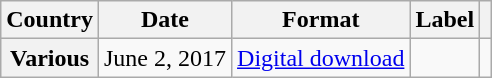<table class="wikitable plainrowheaders" border="1">
<tr>
<th scope="col">Country</th>
<th scope="col">Date</th>
<th scope="col">Format</th>
<th scope="col">Label</th>
<th scope="col"></th>
</tr>
<tr>
<th scope="row">Various</th>
<td>June 2, 2017</td>
<td><a href='#'>Digital download</a></td>
<td></td>
<td align="center"></td>
</tr>
</table>
